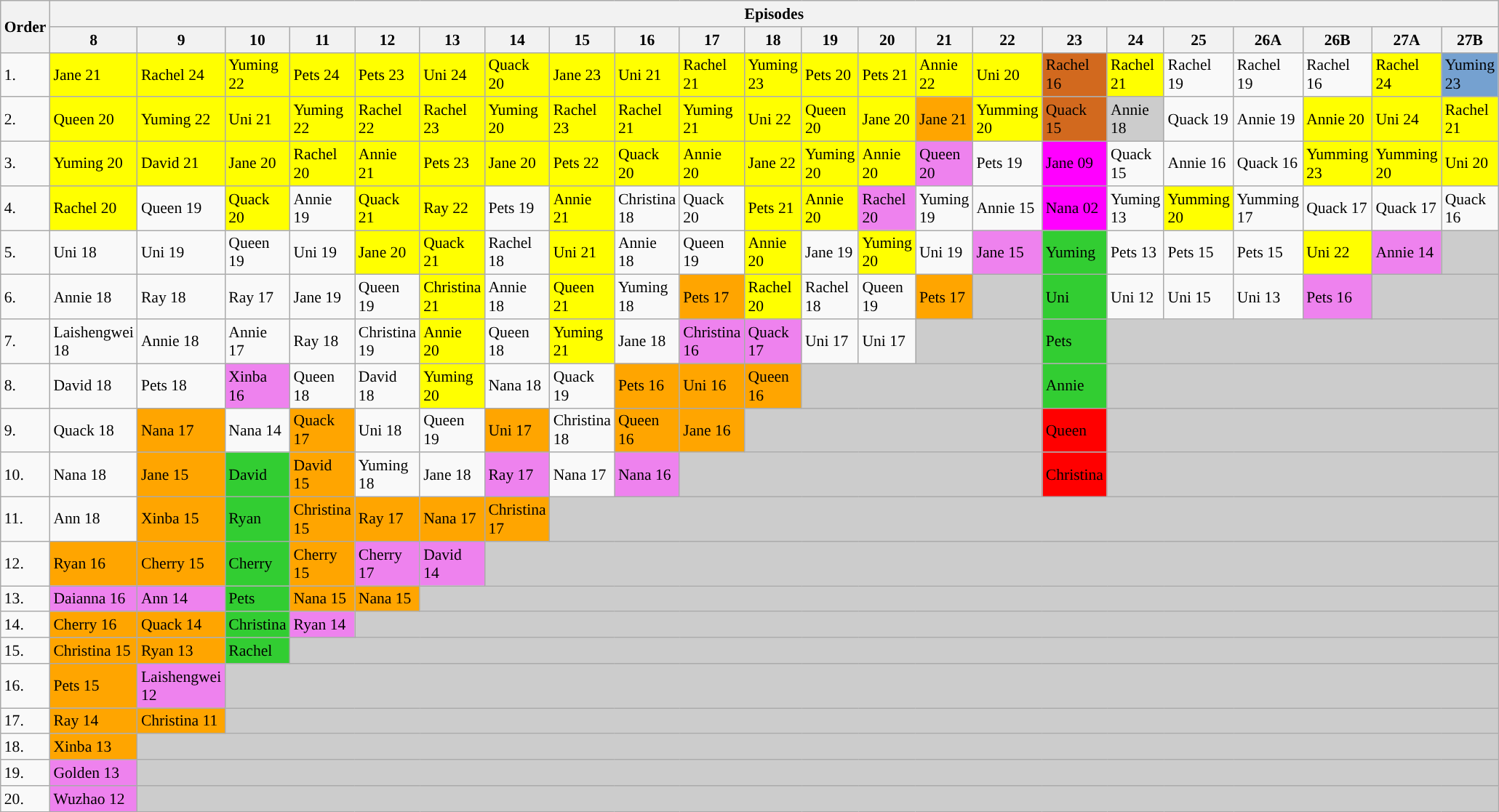<table class="wikitable" style="font-size:90%;">
<tr>
<th rowspan=2>Order</th>
<th colspan=22>Episodes</th>
</tr>
<tr>
<th>8</th>
<th>9</th>
<th>10</th>
<th>11</th>
<th>12</th>
<th>13</th>
<th>14</th>
<th>15</th>
<th>16</th>
<th>17</th>
<th>18</th>
<th>19</th>
<th>20</th>
<th>21</th>
<th>22</th>
<th>23</th>
<th>24</th>
<th>25</th>
<th>26A</th>
<th>26B</th>
<th>27A</th>
<th>27B</th>
</tr>
<tr>
<td>1.</td>
<td style="background:yellow">Jane 21</td>
<td style="background:yellow">Rachel 24</td>
<td style="background:yellow">Yuming 22</td>
<td style="background:yellow">Pets 24</td>
<td style="background:yellow">Pets 23</td>
<td style="background:yellow">Uni 24</td>
<td style="background:yellow">Quack 20</td>
<td style="background:yellow">Jane 23</td>
<td style="background:yellow">Uni 21</td>
<td style="background:yellow">Rachel 21</td>
<td style="background:yellow">Yuming 23</td>
<td style="background:yellow">Pets 20</td>
<td style="background:yellow">Pets 21</td>
<td style="background:yellow">Annie 22</td>
<td style="background:yellow">Uni 20</td>
<td style="background:chocolate">Rachel 16</td>
<td style="background:yellow">Rachel 21</td>
<td>Rachel 19</td>
<td>Rachel 19</td>
<td>Rachel 16</td>
<td style="background:yellow">Rachel 24</td>
<td style="background:#75A1D0">Yuming 23</td>
</tr>
<tr>
<td>2.</td>
<td style="background:yellow">Queen 20</td>
<td style="background:yellow">Yuming 22</td>
<td style="background:yellow">Uni 21</td>
<td style="background:yellow">Yuming 22</td>
<td style="background:yellow">Rachel 22</td>
<td style="background:yellow">Rachel 23</td>
<td style="background:yellow">Yuming 20</td>
<td style="background:yellow">Rachel 23</td>
<td style="background:yellow">Rachel 21</td>
<td style="background:yellow">Yuming 21</td>
<td style="background:yellow">Uni 22</td>
<td style="background:yellow">Queen 20</td>
<td style="background:yellow">Jane 20</td>
<td style="background:orange">Jane 21</td>
<td style="background:yellow">Yumming 20</td>
<td style="background:chocolate">Quack 15</td>
<td style="background:#CCCCCC">Annie 18</td>
<td>Quack 19</td>
<td>Annie 19</td>
<td style="background:yellow">Annie 20</td>
<td style="background:yellow">Uni 24</td>
<td style="background:yellow">Rachel 21</td>
</tr>
<tr>
<td>3.</td>
<td style="background:yellow">Yuming 20</td>
<td style="background:yellow">David 21</td>
<td style="background:yellow">Jane 20</td>
<td style="background:yellow">Rachel 20</td>
<td style="background:yellow">Annie 21</td>
<td style="background:yellow">Pets 23</td>
<td style="background:yellow">Jane 20</td>
<td style="background:yellow">Pets 22</td>
<td style="background:yellow">Quack 20</td>
<td style="background:yellow">Annie 20</td>
<td style="background:yellow">Jane 22</td>
<td style="background:yellow">Yuming 20</td>
<td style="background:yellow">Annie 20</td>
<td style="background:violet">Queen 20</td>
<td>Pets 19</td>
<td style="background:fuchsia">Jane 09</td>
<td>Quack 15</td>
<td>Annie 16</td>
<td>Quack 16</td>
<td style="background:yellow">Yumming 23</td>
<td style="background:yellow">Yumming  20</td>
<td style="background:yellow">Uni 20</td>
</tr>
<tr>
<td>4.</td>
<td style="background:yellow">Rachel  20</td>
<td>Queen  19</td>
<td style="background:yellow">Quack 20</td>
<td>Annie 19</td>
<td style="background:yellow">Quack 21</td>
<td style="background:yellow">Ray 22</td>
<td>Pets 19</td>
<td style="background:yellow">Annie 21</td>
<td>Christina 18</td>
<td>Quack 20</td>
<td style="background:yellow">Pets 21</td>
<td style="background:yellow">Annie 20</td>
<td style="background:violet">Rachel 20</td>
<td>Yuming 19</td>
<td>Annie 15</td>
<td style="background:fuchsia">Nana 02</td>
<td>Yuming 13</td>
<td style="background:yellow">Yumming 20</td>
<td>Yumming 17</td>
<td>Quack 17</td>
<td>Quack 17</td>
<td>Quack 16</td>
</tr>
<tr>
<td>5.</td>
<td>Uni  18</td>
<td>Uni  19</td>
<td>Queen 19</td>
<td>Uni 19</td>
<td style="background:yellow">Jane 20</td>
<td style="background:yellow">Quack 21</td>
<td>Rachel 18</td>
<td style="background:yellow">Uni 21</td>
<td>Annie 18</td>
<td>Queen 19</td>
<td style="background:yellow">Annie 20</td>
<td>Jane 19</td>
<td style="background:yellow">Yuming 20</td>
<td>Uni 19</td>
<td style="background:violet">Jane 15</td>
<td style="background:limegreen">Yuming</td>
<td>Pets 13</td>
<td>Pets 15</td>
<td>Pets 15</td>
<td style="background:yellow">Uni 22</td>
<td style="background:violet">Annie 14</td>
<td style="background:#CCCCCC;"></td>
</tr>
<tr>
<td>6.</td>
<td>Annie 18</td>
<td>Ray 18</td>
<td>Ray 17</td>
<td>Jane 19</td>
<td>Queen 19</td>
<td style="background:yellow">Christina 21</td>
<td>Annie 18</td>
<td style="background:yellow">Queen 21</td>
<td>Yuming 18</td>
<td style="background:orange">Pets 17</td>
<td style="background:yellow">Rachel 20</td>
<td>Rachel 18</td>
<td>Queen 19</td>
<td style="background:orange">Pets 17</td>
<td style="background:#CCCCCC;"></td>
<td style="background:limegreen">Uni</td>
<td>Uni 12</td>
<td>Uni 15</td>
<td>Uni 13</td>
<td style="background:violet">Pets 16</td>
<td style="background:#CCCCCC;" colspan=2></td>
</tr>
<tr>
<td>7.</td>
<td>Laishengwei 18</td>
<td>Annie 18</td>
<td>Annie 17</td>
<td>Ray 18</td>
<td>Christina 19</td>
<td style="background:yellow">Annie 20</td>
<td>Queen 18</td>
<td style="background:yellow">Yuming 21</td>
<td>Jane 18</td>
<td style="background:violet">Christina 16</td>
<td style="background:violet">Quack 17</td>
<td>Uni 17</td>
<td>Uni 17</td>
<td style="background:#CCCCCC;" colspan=2></td>
<td style="background:limegreen">Pets</td>
<td style="background:#CCCCCC;" colspan=6></td>
</tr>
<tr>
<td>8.</td>
<td>David 18</td>
<td>Pets  18</td>
<td style="background:violet">Xinba 16</td>
<td>Queen 18</td>
<td>David 18</td>
<td style="background:yellow">Yuming 20</td>
<td>Nana 18</td>
<td>Quack 19</td>
<td style="background:orange">Pets 16</td>
<td style="background:orange">Uni 16</td>
<td style="background:orange">Queen 16</td>
<td style="background:#CCCCCC;" colspan=4></td>
<td style="background:limegreen">Annie</td>
<td style="background:#CCCCCC;" colspan=6></td>
</tr>
<tr>
<td>9.</td>
<td>Quack  18</td>
<td style="background:orange">Nana 17</td>
<td>Nana 14</td>
<td style="background:orange">Quack 17</td>
<td>Uni  18</td>
<td>Queen 19</td>
<td style="background:orange">Uni 17</td>
<td>Christina 18</td>
<td style="background:orange">Queen 16</td>
<td style="background:orange">Jane 16</td>
<td style="background:#CCCCCC;" colspan=5></td>
<td style="background:red">Queen</td>
<td style="background:#CCCCCC;" colspan=6></td>
</tr>
<tr>
<td>10.</td>
<td>Nana 18</td>
<td style="background:orange">Jane 15</td>
<td style="background:limegreen;">David</td>
<td style="background:orange">David 15</td>
<td>Yuming 18</td>
<td>Jane 18</td>
<td style="background:violet">Ray 17</td>
<td>Nana 17</td>
<td style="background:violet">Nana 16</td>
<td style="background:#CCCCCC;" colspan=6></td>
<td style="background:red">Christina</td>
<td style="background:#CCCCCC;" colspan=6></td>
</tr>
<tr>
<td>11.</td>
<td>Ann 18</td>
<td style="background:orange">Xinba 15</td>
<td style="background:limegreen;">Ryan</td>
<td style="background:orange">Christina 15</td>
<td style="background:orange">Ray 17</td>
<td style="background:orange">Nana 17</td>
<td style="background:orange">Christina 17</td>
<td style="background:#CCCCCC;" colspan=15></td>
</tr>
<tr>
<td>12.</td>
<td style="background:orange">Ryan 16</td>
<td style="background:orange">Cherry 15</td>
<td style="background:limegreen;">Cherry</td>
<td style="background:orange">Cherry 15</td>
<td style="background:violet">Cherry 17</td>
<td style="background:violet">David 14</td>
<td style="background:#CCCCCC;" colspan=16></td>
</tr>
<tr>
<td>13.</td>
<td style="background:violet">Daianna 16</td>
<td style="background:violet">Ann 14</td>
<td style="background:limegreen;">Pets</td>
<td style="background:orange">Nana 15</td>
<td style="background:orange">Nana 15</td>
<td style="background:#CCCCCC;" colspan=17></td>
</tr>
<tr>
<td>14.</td>
<td style="background:orange">Cherry 16</td>
<td style="background:orange">Quack 14</td>
<td style="background:limegreen;">Christina</td>
<td style="background:violet">Ryan 14</td>
<td style="background:#CCCCCC;" colspan=18></td>
</tr>
<tr>
<td>15.</td>
<td style="background:orange">Christina  15</td>
<td style="background:orange">Ryan 13</td>
<td style="background:limegreen;">Rachel</td>
<td style="background:#CCCCCC;" colspan=19></td>
</tr>
<tr>
<td>16.</td>
<td style="background:orange">Pets  15</td>
<td style="background:violet">Laishengwei 12</td>
<td style="background:#CCCCCC;" colspan=20></td>
</tr>
<tr>
<td>17.</td>
<td style="background:orange">Ray 14</td>
<td style="background:orange">Christina 11</td>
<td style="background:#CCCCCC;" colspan=20></td>
</tr>
<tr>
<td>18.</td>
<td style="background:orange">Xinba 13</td>
<td style="background:#CCCCCC;" colspan=21></td>
</tr>
<tr>
<td>19.</td>
<td style="background:violet">Golden 13</td>
<td style="background:#CCCCCC;" colspan=21></td>
</tr>
<tr>
<td>20.</td>
<td style="background:violet">Wuzhao 12</td>
<td style="background:#CCCCCC;" colspan=21></td>
</tr>
</table>
